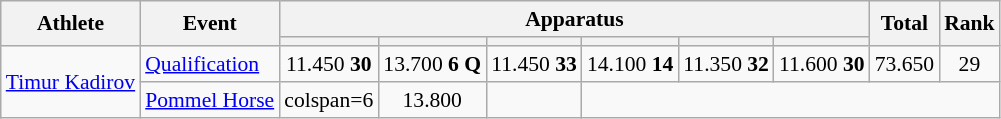<table class="wikitable" style="font-size:90%">
<tr>
<th rowspan=2>Athlete</th>
<th rowspan=2>Event</th>
<th colspan =6>Apparatus</th>
<th rowspan=2>Total</th>
<th rowspan=2>Rank</th>
</tr>
<tr style="font-size:95%">
<th></th>
<th></th>
<th></th>
<th></th>
<th></th>
<th></th>
</tr>
<tr align=center>
<td align=left rowspan=2><a href='#'>Timur Kadirov</a></td>
<td align=left><a href='#'>Qualification</a></td>
<td>11.450 <strong>30		</strong></td>
<td>13.700 <strong>6 Q</strong></td>
<td>11.450 <strong>33</strong></td>
<td>14.100	<strong>14</strong></td>
<td>11.350 <strong>32</strong></td>
<td>11.600 <strong>30</strong></td>
<td>73.650</td>
<td>29</td>
</tr>
<tr align=center>
<td align=left><a href='#'>Pommel Horse</a></td>
<td>colspan=6 </td>
<td>13.800</td>
<td></td>
</tr>
</table>
